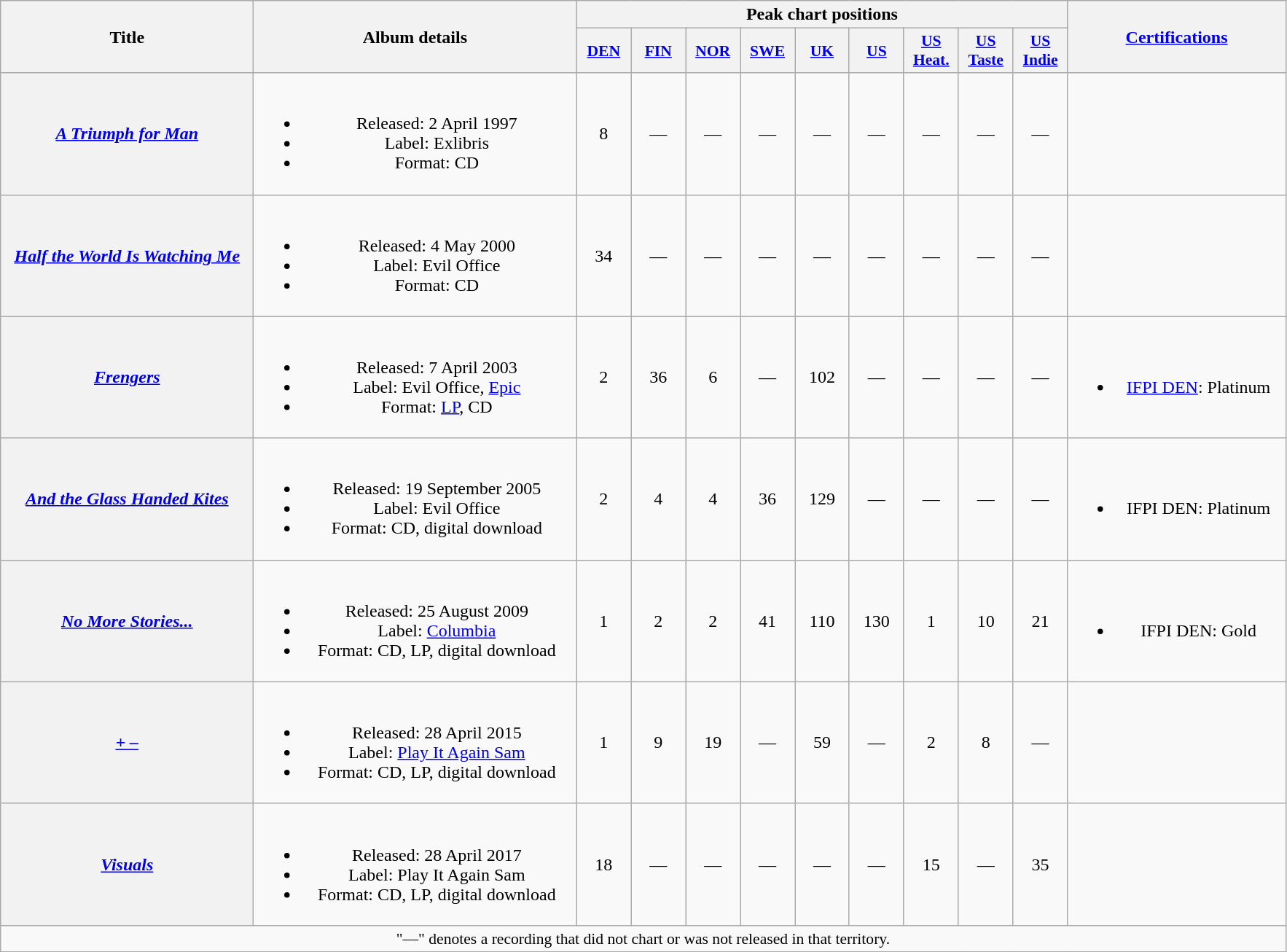<table class="wikitable plainrowheaders" style="text-align:center;" border="1">
<tr>
<th scope="col" rowspan="2" style="width:14em;">Title</th>
<th scope="col" rowspan="2" style="width:18em;">Album details</th>
<th scope="col" colspan="9">Peak chart positions</th>
<th scope="col" rowspan="2" style="width:12em;"><a href='#'>Certifications</a></th>
</tr>
<tr>
<th scope="col" style="width:3em; font-size:90%;"><a href='#'>DEN</a><br></th>
<th scope="col" style="width:3em; font-size:90%;"><a href='#'>FIN</a><br></th>
<th scope="col" style="width:3em; font-size:90%;"><a href='#'>NOR</a><br></th>
<th scope="col" style="width:3em; font-size:90%;"><a href='#'>SWE</a><br></th>
<th scope="col" style="width:3em; font-size:90%;"><a href='#'>UK</a><br></th>
<th scope="col" style="width:3em; font-size:90%;"><a href='#'>US</a><br></th>
<th scope="col" style="width:3em; font-size:90%;"><a href='#'>US<br>Heat.</a><br></th>
<th scope="col" style="width:3em; font-size:90%;"><a href='#'>US<br>Taste</a><br></th>
<th scope="col" style="width:3em; font-size:90%;"><a href='#'>US<br>Indie</a><br></th>
</tr>
<tr>
<th scope="row"><em><a href='#'>A Triumph for Man</a></em></th>
<td><br><ul><li>Released: 2 April 1997</li><li>Label: Exlibris</li><li>Format: CD</li></ul></td>
<td>8</td>
<td>—</td>
<td>—</td>
<td>—</td>
<td>—</td>
<td>—</td>
<td>—</td>
<td>—</td>
<td>—</td>
<td></td>
</tr>
<tr>
<th scope="row"><em><a href='#'>Half the World Is Watching Me</a></em></th>
<td><br><ul><li>Released: 4 May 2000</li><li>Label: Evil Office</li><li>Format: CD</li></ul></td>
<td>34</td>
<td>—</td>
<td>—</td>
<td>—</td>
<td>—</td>
<td>—</td>
<td>—</td>
<td>—</td>
<td>—</td>
<td></td>
</tr>
<tr>
<th scope="row"><em><a href='#'>Frengers</a></em></th>
<td><br><ul><li>Released: 7 April 2003</li><li>Label: Evil Office, <a href='#'>Epic</a></li><li>Format: <a href='#'>LP</a>, CD</li></ul></td>
<td>2</td>
<td>36</td>
<td>6</td>
<td>—</td>
<td>102</td>
<td>—</td>
<td>—</td>
<td>—</td>
<td>—</td>
<td><br><ul><li><a href='#'>IFPI DEN</a>: Platinum</li></ul></td>
</tr>
<tr>
<th scope="row"><em><a href='#'>And the Glass Handed Kites</a></em></th>
<td><br><ul><li>Released: 19 September 2005</li><li>Label: Evil Office</li><li>Format: CD, digital download</li></ul></td>
<td>2</td>
<td>4</td>
<td>4</td>
<td>36</td>
<td>129</td>
<td>—</td>
<td>—</td>
<td>—</td>
<td>—</td>
<td><br><ul><li>IFPI DEN: Platinum</li></ul></td>
</tr>
<tr>
<th scope="row"><em><a href='#'>No More Stories...</a></em></th>
<td><br><ul><li>Released: 25 August 2009</li><li>Label: <a href='#'>Columbia</a></li><li>Format: CD, LP, digital download</li></ul></td>
<td>1</td>
<td>2</td>
<td>2</td>
<td>41</td>
<td>110</td>
<td>130</td>
<td>1</td>
<td>10</td>
<td>21</td>
<td><br><ul><li>IFPI DEN: Gold</li></ul></td>
</tr>
<tr>
<th scope="row"><em><a href='#'>+ –</a></em></th>
<td><br><ul><li>Released: 28 April 2015</li><li>Label: <a href='#'>Play It Again Sam</a></li><li>Format: CD, LP, digital download</li></ul></td>
<td>1</td>
<td>9</td>
<td>19</td>
<td>—</td>
<td>59</td>
<td>—</td>
<td>2</td>
<td>8</td>
<td>—</td>
<td></td>
</tr>
<tr>
<th scope="row"><em><a href='#'>Visuals</a></em></th>
<td><br><ul><li>Released: 28 April 2017</li><li>Label: Play It Again Sam</li><li>Format: CD, LP, digital download</li></ul></td>
<td>18<br></td>
<td>—</td>
<td>—</td>
<td>—</td>
<td>—</td>
<td>—</td>
<td>15</td>
<td>—</td>
<td>35</td>
<td></td>
</tr>
<tr>
<td colspan="12" style="font-size:90%">"—" denotes a recording that did not chart or was not released in that territory.</td>
</tr>
</table>
